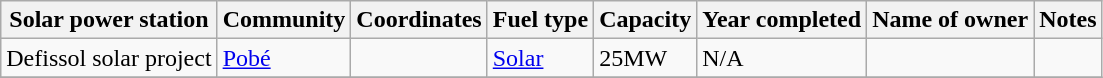<table class="wikitable sortable">
<tr>
<th>Solar power station</th>
<th>Community</th>
<th>Coordinates</th>
<th>Fuel type</th>
<th>Capacity</th>
<th>Year completed</th>
<th>Name of owner</th>
<th>Notes</th>
</tr>
<tr>
<td>Defissol solar project</td>
<td><a href='#'>Pobé</a></td>
<td></td>
<td><a href='#'>Solar</a></td>
<td>25MW</td>
<td>N/A</td>
<td></td>
<td></td>
</tr>
<tr>
</tr>
</table>
